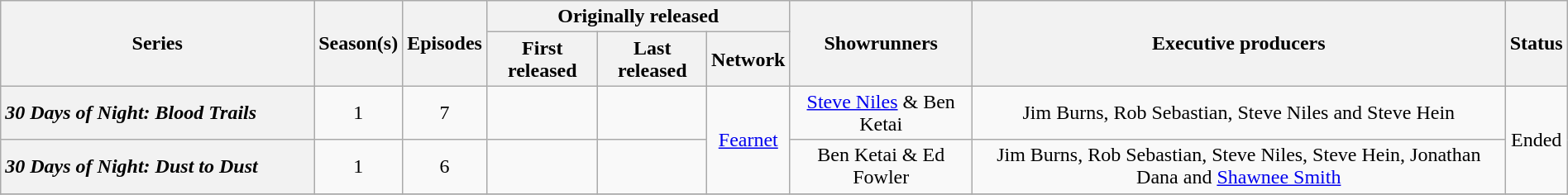<table class="wikitable plainrowheaders" style="text-align:center" width=100%>
<tr>
<th scope="col" style="width:20%;" rowspan="2">Series</th>
<th scope="col" rowspan="2">Season(s)</th>
<th scope="col" rowspan="2">Episodes</th>
<th scope="col" colspan="3">Originally released</th>
<th scope="col" rowspan="2">Showrunners</th>
<th scope="col" rowspan="2">Executive producers</th>
<th scope="col" rowspan="2">Status</th>
</tr>
<tr>
<th>First released</th>
<th>Last released</th>
<th>Network</th>
</tr>
<tr>
<th scope="row" style="text-align:left"><em>30 Days of Night: Blood Trails</em></th>
<td>1</td>
<td>7</td>
<td></td>
<td></td>
<td rowspan="2"><a href='#'>Fearnet</a></td>
<td><a href='#'>Steve Niles</a> & Ben Ketai</td>
<td>Jim Burns, Rob Sebastian, Steve Niles and Steve Hein</td>
<td rowspan="2">Ended</td>
</tr>
<tr>
<th scope="row" style="text-align:left"><em>30 Days of Night: Dust to Dust</em></th>
<td>1</td>
<td>6</td>
<td></td>
<td></td>
<td>Ben Ketai & Ed Fowler</td>
<td>Jim Burns, Rob Sebastian, Steve Niles, Steve Hein, Jonathan Dana and <a href='#'>Shawnee Smith</a></td>
</tr>
<tr>
</tr>
</table>
